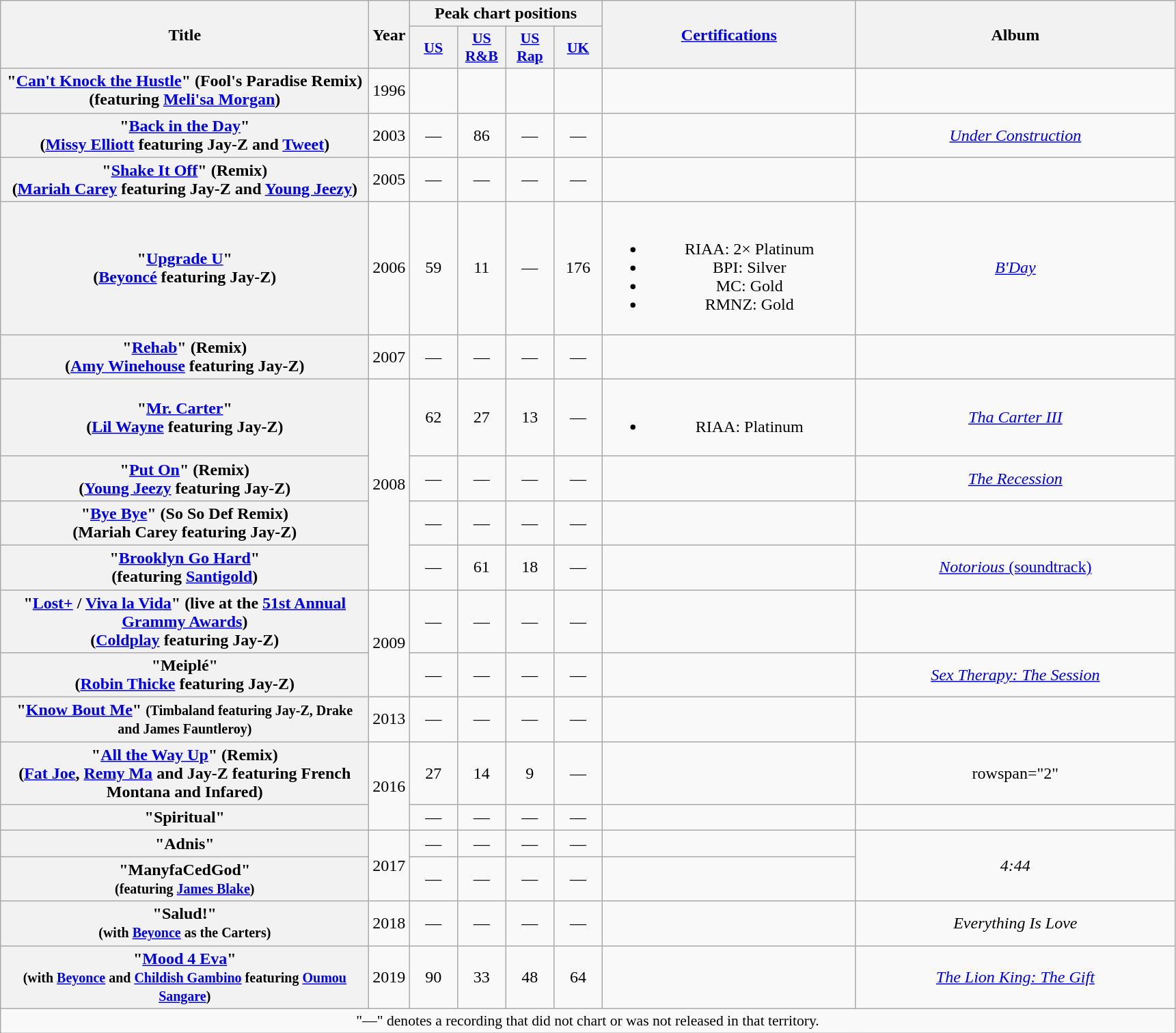<table class="wikitable plainrowheaders" style="text-align:center;">
<tr>
<th scope="col" rowspan="2" style="width:22em;">Title</th>
<th scope="col" rowspan="2" style="width:1em;">Year</th>
<th scope="col" colspan="4">Peak chart positions</th>
<th rowspan="2" scope="col" style="width:15em;"><a href='#'>Certifications</a></th>
<th scope="col" rowspan="2" style="width:19em;">Album</th>
</tr>
<tr>
<th scope="col" style="width:2.8em;font-size:90%;"><a href='#'>US</a><br></th>
<th scope="col" style="width:2.8em;font-size:90%;"><a href='#'>US<br>R&B</a><br></th>
<th scope="col" style="width:2.8em;font-size:90%;"><a href='#'>US<br>Rap</a><br></th>
<th scope="col" style="width:2.8em;font-size:90%;"><a href='#'>UK</a><br></th>
</tr>
<tr>
<th scope="row">"<a href='#'>Can't Knock the Hustle</a>" (Fool's Paradise Remix)<br><span>(featuring <a href='#'>Meli'sa Morgan</a>)</span></th>
<td>1996</td>
<td></td>
<td></td>
<td></td>
<td></td>
<td></td>
<td></td>
</tr>
<tr>
<th scope="row">"<a href='#'>Back in the Day</a>"<br><span>(<a href='#'>Missy Elliott</a> featuring Jay-Z and <a href='#'>Tweet</a>)</span></th>
<td>2003</td>
<td>—</td>
<td>86</td>
<td>—</td>
<td>—</td>
<td></td>
<td><em><a href='#'>Under Construction</a></em></td>
</tr>
<tr>
<th scope="row">"<a href='#'>Shake It Off</a>" (Remix)<br><span>(<a href='#'>Mariah Carey</a> featuring Jay-Z and <a href='#'>Young Jeezy</a>)</span></th>
<td>2005</td>
<td>—</td>
<td>—</td>
<td>—</td>
<td>—</td>
<td></td>
<td></td>
</tr>
<tr>
<th scope="row">"<a href='#'>Upgrade U</a>"<br><span>(<a href='#'>Beyoncé</a> featuring Jay-Z)</span></th>
<td>2006</td>
<td>59</td>
<td>11</td>
<td>—</td>
<td>176</td>
<td><br><ul><li>RIAA: 2× Platinum</li><li>BPI: Silver</li><li>MC: Gold</li><li>RMNZ: Gold</li></ul></td>
<td><em><a href='#'>B'Day</a></em></td>
</tr>
<tr>
<th scope="row">"<a href='#'>Rehab</a>" (Remix)<br><span>(<a href='#'>Amy Winehouse</a> featuring Jay-Z)</span></th>
<td>2007</td>
<td>—</td>
<td>—</td>
<td>—</td>
<td>—</td>
<td></td>
<td></td>
</tr>
<tr>
<th scope="row">"<a href='#'>Mr. Carter</a>"<br><span>(<a href='#'>Lil Wayne</a> featuring Jay-Z)</span></th>
<td rowspan="4">2008</td>
<td>62</td>
<td>27</td>
<td>13</td>
<td>—</td>
<td><br><ul><li>RIAA: Platinum</li></ul></td>
<td><em><a href='#'>Tha Carter III</a></em></td>
</tr>
<tr>
<th scope="row">"<a href='#'>Put On</a>" (Remix)<br><span>(<a href='#'>Young Jeezy</a> featuring Jay-Z)</span></th>
<td>—</td>
<td>—</td>
<td>—</td>
<td>—</td>
<td></td>
<td><em><a href='#'>The Recession</a></em></td>
</tr>
<tr>
<th scope="row">"<a href='#'>Bye Bye</a>" (So So Def Remix)<br><span>(Mariah Carey featuring Jay-Z)</span></th>
<td>—</td>
<td>—</td>
<td>—</td>
<td>—</td>
<td></td>
<td></td>
</tr>
<tr>
<th scope="row">"<a href='#'>Brooklyn Go Hard</a>"<br><span>(featuring <a href='#'>Santigold</a>)</span></th>
<td>—</td>
<td>61</td>
<td>18</td>
<td>—</td>
<td></td>
<td><a href='#'><em>Notorious</em> (soundtrack)</a></td>
</tr>
<tr>
<th scope="row">"<a href='#'>Lost+</a> / <a href='#'>Viva la Vida</a>" (live at the <a href='#'>51st Annual Grammy Awards</a>)<br><span>(<a href='#'>Coldplay</a> featuring Jay-Z)</span></th>
<td rowspan="2">2009</td>
<td>—</td>
<td>—</td>
<td>—</td>
<td>—</td>
<td></td>
<td></td>
</tr>
<tr>
<th scope="row">"Meiplé"<br><span>(<a href='#'>Robin Thicke</a> featuring Jay-Z)</span></th>
<td>—</td>
<td>—</td>
<td>—</td>
<td>—</td>
<td></td>
<td><em><a href='#'>Sex Therapy: The Session</a></em></td>
</tr>
<tr>
<th scope="row">"<a href='#'>Know Bout Me</a>" <small>(Timbaland featuring Jay-Z, Drake and James Fauntleroy)</small></th>
<td>2013</td>
<td>—</td>
<td>—</td>
<td>—</td>
<td>—</td>
<td></td>
<td></td>
</tr>
<tr>
<th scope="row">"<a href='#'>All the Way Up</a>" (Remix)<br><span>(<a href='#'>Fat Joe</a>, <a href='#'>Remy Ma</a> and Jay-Z featuring French Montana and Infared)</span></th>
<td rowspan="2">2016</td>
<td>27</td>
<td>14</td>
<td>9</td>
<td>—</td>
<td></td>
<td>rowspan="2" </td>
</tr>
<tr>
<th scope="row">"Spiritual"</th>
<td>—</td>
<td>—</td>
<td>—</td>
<td>—</td>
<td></td>
</tr>
<tr>
<th scope="row">"Adnis"</th>
<td rowspan="2">2017</td>
<td>—</td>
<td>—</td>
<td>—</td>
<td>—</td>
<td></td>
<td rowspan="2"><em>4:44</em></td>
</tr>
<tr>
<th scope="row">"ManyfaCedGod"<br><small>(featuring <a href='#'>James Blake</a>)</small></th>
<td>—</td>
<td>—</td>
<td>—</td>
<td>—</td>
</tr>
<tr>
<th scope="row">"Salud!"<br><small>(with <a href='#'>Beyonce</a> as the Carters)</small></th>
<td rowspan="1">2018</td>
<td>—</td>
<td>—</td>
<td>—</td>
<td>—</td>
<td></td>
<td rowspan="1"><em>Everything Is Love</em></td>
</tr>
<tr>
<th scope="row">"<a href='#'>Mood 4 Eva</a>"<br><small>(with <a href='#'>Beyonce</a> and <a href='#'>Childish Gambino</a> featuring <a href='#'>Oumou Sangare</a>)</small></th>
<td>2019</td>
<td>90</td>
<td>33</td>
<td>48</td>
<td>64</td>
<td></td>
<td><em><a href='#'>The Lion King: The Gift</a></em></td>
</tr>
<tr>
<td colspan="9" style="font-size:90%">"—" denotes a recording that did not chart or was not released in that territory.</td>
</tr>
</table>
